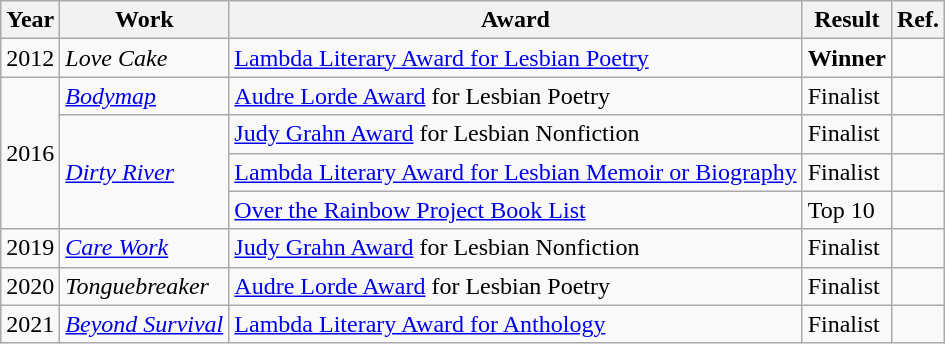<table class="wikitable">
<tr>
<th>Year</th>
<th>Work</th>
<th>Award</th>
<th>Result</th>
<th>Ref.</th>
</tr>
<tr>
<td>2012</td>
<td><em>Love Cake</em></td>
<td><a href='#'>Lambda Literary Award for Lesbian Poetry</a></td>
<td><strong>Winner</strong></td>
<td></td>
</tr>
<tr>
<td rowspan="4">2016</td>
<td><em><a href='#'>Bodymap</a></em></td>
<td><a href='#'>Audre Lorde Award</a> for Lesbian Poetry</td>
<td>Finalist</td>
<td></td>
</tr>
<tr>
<td rowspan="3"><em><a href='#'>Dirty River</a></em></td>
<td><a href='#'>Judy Grahn Award</a> for Lesbian Nonfiction</td>
<td>Finalist</td>
<td></td>
</tr>
<tr>
<td><a href='#'>Lambda Literary Award for Lesbian Memoir or Biography</a></td>
<td>Finalist</td>
<td></td>
</tr>
<tr>
<td><a href='#'>Over the Rainbow Project Book List</a></td>
<td>Top 10</td>
<td></td>
</tr>
<tr>
<td>2019</td>
<td><em><a href='#'>Care Work</a></em></td>
<td><a href='#'>Judy Grahn Award</a> for Lesbian Nonfiction</td>
<td>Finalist</td>
<td></td>
</tr>
<tr>
<td>2020</td>
<td><em>Tonguebreaker</em></td>
<td><a href='#'>Audre Lorde Award</a> for Lesbian Poetry</td>
<td>Finalist</td>
<td></td>
</tr>
<tr>
<td>2021</td>
<td><em><a href='#'>Beyond Survival</a></em></td>
<td><a href='#'>Lambda Literary Award for Anthology</a></td>
<td>Finalist</td>
<td></td>
</tr>
</table>
